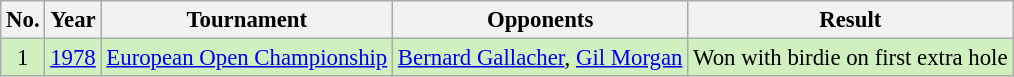<table class="wikitable" style="font-size:95%;">
<tr>
<th>No.</th>
<th>Year</th>
<th>Tournament</th>
<th>Opponents</th>
<th>Result</th>
</tr>
<tr style="background:#D0F0C0;">
<td align=center>1</td>
<td><a href='#'>1978</a></td>
<td><a href='#'>European Open Championship</a></td>
<td> <a href='#'>Bernard Gallacher</a>,  <a href='#'>Gil Morgan</a></td>
<td>Won with birdie on first extra hole</td>
</tr>
</table>
